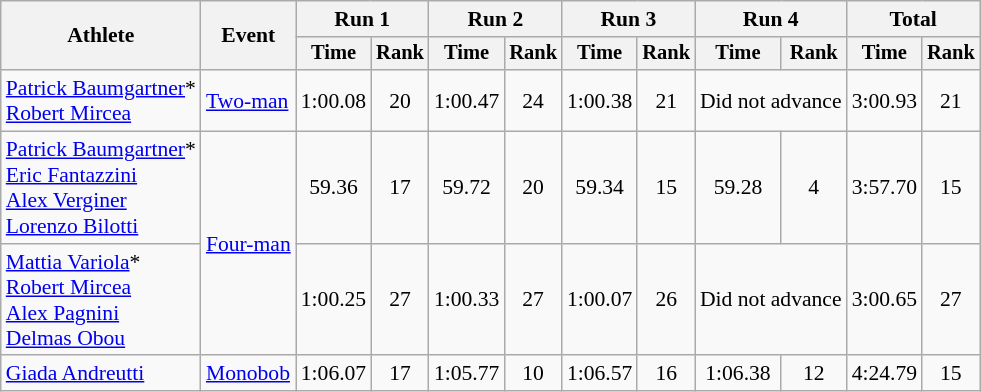<table class=wikitable style=text-align:center;font-size:90%>
<tr>
<th rowspan=2>Athlete</th>
<th rowspan=2>Event</th>
<th colspan=2>Run 1</th>
<th colspan=2>Run 2</th>
<th colspan=2>Run 3</th>
<th colspan=2>Run 4</th>
<th colspan=2>Total</th>
</tr>
<tr style=font-size:95%>
<th>Time</th>
<th>Rank</th>
<th>Time</th>
<th>Rank</th>
<th>Time</th>
<th>Rank</th>
<th>Time</th>
<th>Rank</th>
<th>Time</th>
<th>Rank</th>
</tr>
<tr>
<td align=left><a href='#'>Patrick Baumgartner</a>*<br><a href='#'>Robert Mircea</a></td>
<td align=left><a href='#'>Two-man</a></td>
<td>1:00.08</td>
<td>20</td>
<td>1:00.47</td>
<td>24</td>
<td>1:00.38</td>
<td>21</td>
<td colspan="2">Did not advance</td>
<td>3:00.93</td>
<td>21</td>
</tr>
<tr>
<td align=left><a href='#'>Patrick Baumgartner</a>*<br><a href='#'>Eric Fantazzini</a><br><a href='#'>Alex Verginer</a><br><a href='#'>Lorenzo Bilotti</a></td>
<td align=left rowspan=2><a href='#'>Four-man</a></td>
<td>59.36</td>
<td>17</td>
<td>59.72</td>
<td>20</td>
<td>59.34</td>
<td>15</td>
<td>59.28</td>
<td>4</td>
<td>3:57.70</td>
<td>15</td>
</tr>
<tr>
<td align=left><a href='#'>Mattia Variola</a>*<br><a href='#'>Robert Mircea</a><br><a href='#'>Alex Pagnini</a><br><a href='#'>Delmas Obou</a></td>
<td>1:00.25</td>
<td>27</td>
<td>1:00.33</td>
<td>27</td>
<td>1:00.07</td>
<td>26</td>
<td colspan=2>Did not advance</td>
<td>3:00.65</td>
<td>27</td>
</tr>
<tr>
<td align=left><a href='#'>Giada Andreutti</a></td>
<td align=left><a href='#'>Monobob</a></td>
<td>1:06.07</td>
<td>17</td>
<td>1:05.77</td>
<td>10</td>
<td>1:06.57</td>
<td>16</td>
<td>1:06.38</td>
<td>12</td>
<td>4:24.79</td>
<td>15</td>
</tr>
</table>
